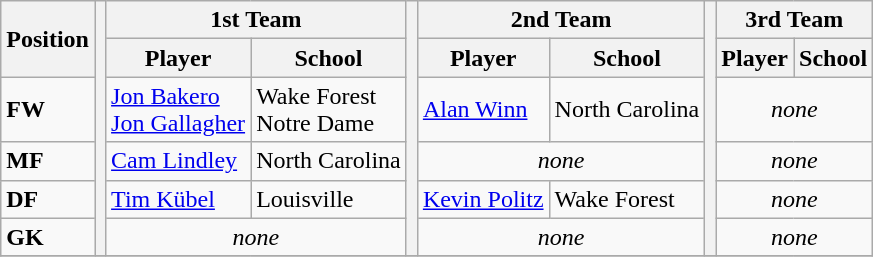<table class="wikitable" border="1">
<tr>
<th rowspan="2">Position</th>
<th rowspan="6"></th>
<th colspan="2">1st Team</th>
<th rowspan="6"></th>
<th colspan="2">2nd Team</th>
<th rowspan="6"></th>
<th colspan="2">3rd Team</th>
</tr>
<tr>
<th>Player</th>
<th>School</th>
<th>Player</th>
<th>School</th>
<th>Player</th>
<th>School</th>
</tr>
<tr>
<td><strong>FW</strong></td>
<td><a href='#'>Jon Bakero</a><br><a href='#'>Jon Gallagher</a></td>
<td>Wake Forest<br>Notre Dame</td>
<td><a href='#'>Alan Winn</a></td>
<td>North Carolina</td>
<td colspan="2" align=center><em>none</em></td>
</tr>
<tr>
<td><strong>MF</strong></td>
<td><a href='#'>Cam Lindley</a></td>
<td>North Carolina</td>
<td colspan="2" align=center><em>none</em></td>
<td colspan="2" align=center><em>none</em></td>
</tr>
<tr>
<td><strong>DF</strong></td>
<td><a href='#'>Tim Kübel</a></td>
<td>Louisville</td>
<td><a href='#'>Kevin Politz</a></td>
<td>Wake Forest</td>
<td colspan="2" align=center><em>none</em></td>
</tr>
<tr>
<td><strong>GK</strong></td>
<td colspan="2" align=center><em>none</em></td>
<td colspan="2" align=center><em>none</em></td>
<td colspan="2" align=center><em>none</em></td>
</tr>
<tr>
</tr>
</table>
